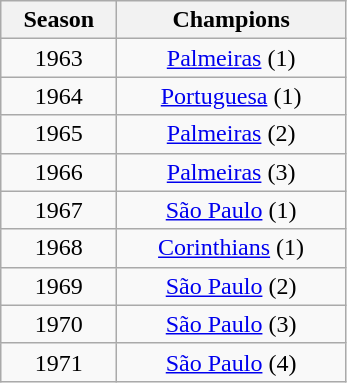<table class="wikitable" style="text-align:center; margin-left:1em;">
<tr>
<th style="width:70px">Season</th>
<th style="width:145px">Champions</th>
</tr>
<tr>
<td>1963</td>
<td><a href='#'>Palmeiras</a> (1)</td>
</tr>
<tr>
<td>1964</td>
<td><a href='#'>Portuguesa</a> (1)</td>
</tr>
<tr>
<td>1965</td>
<td><a href='#'>Palmeiras</a> (2)</td>
</tr>
<tr>
<td>1966</td>
<td><a href='#'>Palmeiras</a> (3)</td>
</tr>
<tr>
<td>1967</td>
<td><a href='#'>São Paulo</a> (1)</td>
</tr>
<tr>
<td>1968</td>
<td><a href='#'>Corinthians</a> (1)</td>
</tr>
<tr>
<td>1969</td>
<td><a href='#'>São Paulo</a> (2)</td>
</tr>
<tr>
<td>1970</td>
<td><a href='#'>São Paulo</a>  (3)</td>
</tr>
<tr>
<td>1971</td>
<td><a href='#'>São Paulo</a> (4)</td>
</tr>
</table>
